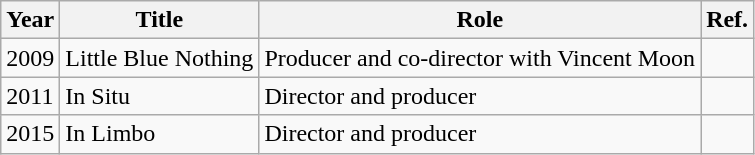<table class="wikitable">
<tr>
<th>Year</th>
<th>Title</th>
<th>Role</th>
<th>Ref.</th>
</tr>
<tr>
<td>2009</td>
<td>Little Blue Nothing</td>
<td>Producer and co-director with Vincent Moon</td>
<td></td>
</tr>
<tr>
<td>2011</td>
<td>In Situ</td>
<td>Director and producer</td>
<td></td>
</tr>
<tr>
<td>2015</td>
<td>In Limbo</td>
<td>Director and producer</td>
<td></td>
</tr>
</table>
